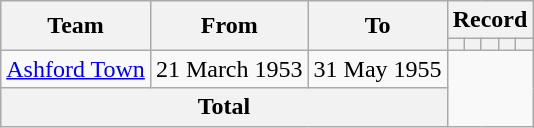<table class="wikitable" style="text-align: center;">
<tr>
<th rowspan="2">Team</th>
<th rowspan="2">From</th>
<th rowspan="2">To</th>
<th colspan="5">Record</th>
</tr>
<tr>
<th></th>
<th></th>
<th></th>
<th></th>
<th></th>
</tr>
<tr>
<td align="left"><a href='#'>Ashford Town</a></td>
<td align="left">21 March 1953</td>
<td align="left">31 May 1955<br></td>
</tr>
<tr>
<th colspan=3>Total<br></th>
</tr>
</table>
